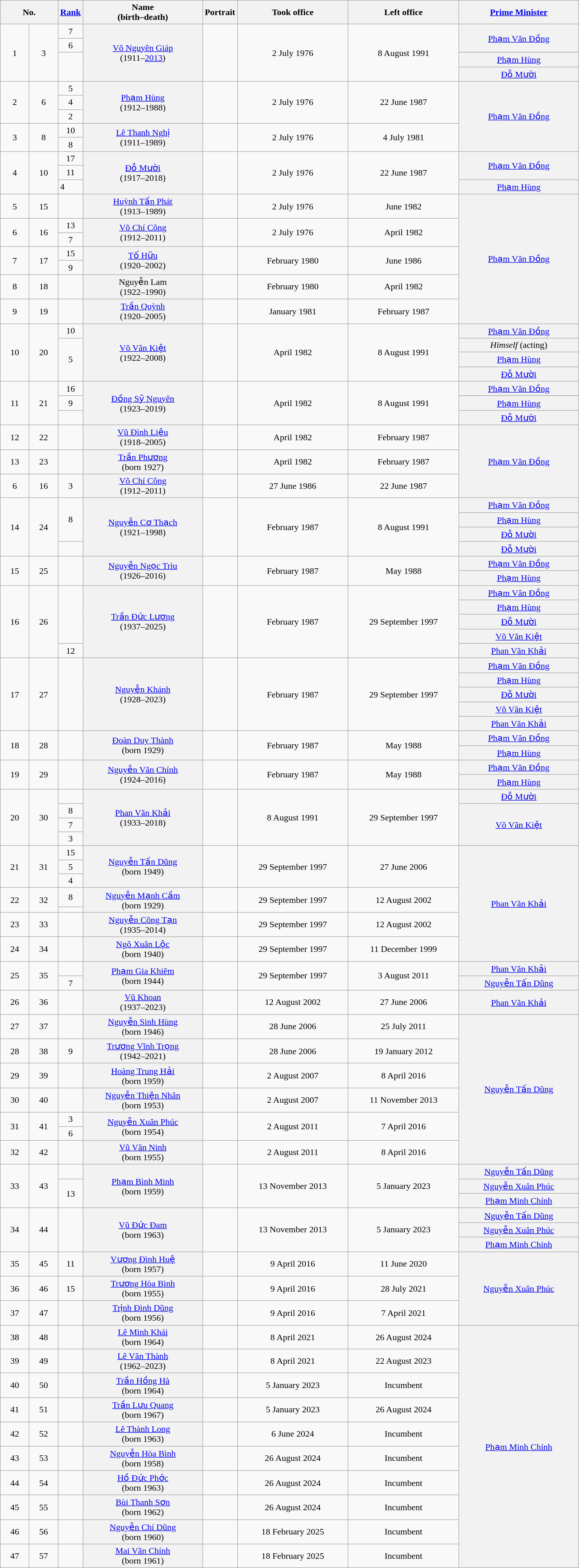<table class="wikitable" width=83%>
<tr>
<th colspan="2" scope="col" style="width:10%;">No.<br></th>
<th scope="col" style="width:1em;"><a href='#'>Rank</a><br></th>
<th scope="col" style="width:13em;">Name<br>(birth–death)</th>
<th scope="col" style="width:1em;">Portrait</th>
<th scope="col" style="width:12em;">Took office</th>
<th scope="col" style="width:12em;">Left office</th>
<th scope="col" style="width:13em;"><a href='#'>Prime Minister</a></th>
</tr>
<tr>
<td rowspan="5" align="center">1</td>
<td rowspan="5" align="center">3</td>
<td align="center">7</td>
<th rowspan="5" align="center" scope="row" style="font-weight:normal;"><a href='#'>Võ Nguyên Giáp</a><br>(1911–<a href='#'>2013</a>)</th>
<td rowspan="5" align="center"></td>
<td rowspan="5" align="center">2 July 1976</td>
<td rowspan="5" align="center">8 August 1991</td>
<th rowspan="2" align="center" scope="row" style="font-weight:normal;"><a href='#'>Phạm Văn Đồng</a></th>
</tr>
<tr>
<td align="center">6</td>
</tr>
<tr>
<td rowspan="3" align="center"></td>
</tr>
<tr>
<th align="center" scope="row" style="font-weight:normal;"><a href='#'>Phạm Hùng</a></th>
</tr>
<tr>
<th align="center" scope="row" style="font-weight:normal;"><a href='#'>Đỗ Mười</a></th>
</tr>
<tr>
<td rowspan="3" align="center">2</td>
<td rowspan="3" align="center">6</td>
<td align="center">5</td>
<th rowspan="3" align="center" scope="row" style="font-weight:normal;"><a href='#'>Phạm Hùng</a><br>(1912–1988)</th>
<td rowspan="3" align="center"></td>
<td rowspan="3" align="center">2 July 1976</td>
<td rowspan="3" align="center">22 June 1987</td>
<th rowspan="5" align="center" scope="row" style="font-weight:normal;"><a href='#'>Phạm Văn Đồng</a></th>
</tr>
<tr>
<td align="center">4</td>
</tr>
<tr>
<td align="center">2</td>
</tr>
<tr>
<td rowspan="2" align="center">3</td>
<td rowspan="2" align="center">8</td>
<td align="center">10</td>
<th rowspan="2" align="center" scope="row" style="font-weight:normal;"><a href='#'>Lê Thanh Nghị</a><br>(1911–1989)</th>
<td rowspan="2" align="center"></td>
<td rowspan="2" align="center">2 July 1976</td>
<td rowspan="2" align="center">4 July 1981</td>
</tr>
<tr>
<td align="center">8</td>
</tr>
<tr>
<td rowspan="3" align="center">4</td>
<td rowspan="3" align="center">10</td>
<td align="center">17</td>
<th rowspan="3" align="center" scope="row" style="font-weight:normal;"><a href='#'>Đỗ Mười</a><br>(1917–2018)</th>
<td rowspan="3" align="center"></td>
<td rowspan="3" align="center">2 July 1976</td>
<td rowspan="3" align="center">22 June 1987</td>
<th rowspan="2" align="center" scope="row" style="font-weight:normal;"><a href='#'>Phạm Văn Đồng</a></th>
</tr>
<tr>
<td align="center">11</td>
</tr>
<tr>
<td>4</td>
<th align="center" scope="row" style="font-weight:normal;"><a href='#'>Phạm Hùng</a></th>
</tr>
<tr>
<td align="center">5</td>
<td align="center">15</td>
<td align="center"></td>
<th align="center" scope="row" style="font-weight:normal;"><a href='#'>Huỳnh Tấn Phát</a><br>(1913–1989)</th>
<td align="center"></td>
<td align="center">2 July 1976</td>
<td align="center">June 1982</td>
<th rowspan="7" align="center" scope="row" style="font-weight:normal;"><a href='#'>Phạm Văn Đồng</a></th>
</tr>
<tr>
<td rowspan="2" align="center">6</td>
<td rowspan="2" align="center">16</td>
<td align="center">13</td>
<th rowspan="2" align="center" scope="row" style="font-weight:normal;"><a href='#'>Võ Chí Công</a><br>(1912–2011)</th>
<td rowspan="2" align="center"></td>
<td rowspan="2" align="center">2 July 1976</td>
<td rowspan="2" align="center">April 1982</td>
</tr>
<tr>
<td align="center">7</td>
</tr>
<tr>
<td rowspan="2" align="center">7</td>
<td rowspan="2" align="center">17</td>
<td align="center">15</td>
<th rowspan="2" align="center" scope="row" style="font-weight:normal;"><a href='#'>Tố Hữu</a><br>(1920–2002)</th>
<td rowspan="2" align="center"></td>
<td rowspan="2" align="center">February 1980</td>
<td rowspan="2" align="center">June 1986</td>
</tr>
<tr>
<td align="center">9</td>
</tr>
<tr>
<td align="center">8</td>
<td align="center">18</td>
<td align="center"></td>
<th align="center" scope="row" style="font-weight:normal;">Nguyễn Lam<br>(1922–1990)</th>
<td align="center"></td>
<td align="center">February 1980</td>
<td align="center">April 1982</td>
</tr>
<tr>
<td align="center">9</td>
<td align="center">19</td>
<td align="center"></td>
<th align="center" scope="row" style="font-weight:normal;"><a href='#'>Trần Quỳnh</a><br>(1920–2005)</th>
<td align="center"></td>
<td align="center">January 1981</td>
<td align="center">February 1987</td>
</tr>
<tr>
<td rowspan="4" align="center">10</td>
<td rowspan="4" align="center">20</td>
<td align="center">10</td>
<th rowspan="4" align="center" scope="row" style="font-weight:normal;"><a href='#'>Võ Văn Kiệt</a><br>(1922–2008)</th>
<td rowspan="4" align="center"></td>
<td rowspan="4" align="center">April 1982</td>
<td rowspan="4" align="center">8 August 1991</td>
<th align="center" scope="row" style="font-weight:normal;"><a href='#'>Phạm Văn Đồng</a></th>
</tr>
<tr>
<td rowspan="3" align="center">5</td>
<th align="center" scope="row" style="font-weight:normal;"><em>Himself</em> (acting)</th>
</tr>
<tr>
<th align="center" scope="row" style="font-weight:normal;"><a href='#'>Phạm Hùng</a></th>
</tr>
<tr>
<th align="center" scope="row" style="font-weight:normal;"><a href='#'>Đỗ Mười</a></th>
</tr>
<tr>
<td rowspan="4" align="center">11</td>
<td rowspan="4" align="center">21</td>
<td align="center">16</td>
<th rowspan="4" align="center" scope="row" style="font-weight:normal;"><a href='#'>Đồng Sỹ Nguyên</a><br>(1923–2019)</th>
<td rowspan="4" align="center"></td>
<td rowspan="4" align="center">April 1982</td>
<td rowspan="4" align="center">8 August 1991</td>
<th align="center" scope="row" style="font-weight:normal;"><a href='#'>Phạm Văn Đồng</a></th>
</tr>
<tr>
<td rowspan="2" align="center">9</td>
</tr>
<tr>
<th align="center" scope="row" style="font-weight:normal;"><a href='#'>Phạm Hùng</a></th>
</tr>
<tr>
<td align="center"></td>
<th align="center" scope="row" style="font-weight:normal;"><a href='#'>Đỗ Mười</a></th>
</tr>
<tr>
<td align="center">12</td>
<td align="center">22</td>
<td align="center"></td>
<th align="center" scope="row" style="font-weight:normal;"><a href='#'>Vũ Đình Liệu</a><br>(1918–2005)</th>
<td align="center"></td>
<td align="center">April 1982</td>
<td align="center">February 1987</td>
<th rowspan="3" align="center" scope="row" style="font-weight:normal;"><a href='#'>Phạm Văn Đồng</a></th>
</tr>
<tr>
<td align="center">13</td>
<td align="center">23</td>
<td align="center"></td>
<th align="center" scope="row" style="font-weight:normal;"><a href='#'>Trần Phương</a><br>(born 1927)</th>
<td align="center"></td>
<td align="center">April 1982</td>
<td align="center">February 1987</td>
</tr>
<tr>
<td align="center">6</td>
<td align="center">16</td>
<td align="center">3</td>
<th align="center" scope="row" style="font-weight:normal;"><a href='#'>Võ Chí Công</a><br>(1912–2011)</th>
<td align="center"></td>
<td align="center">27 June 1986</td>
<td align="center">22 June 1987</td>
</tr>
<tr>
<td rowspan="4" align="center">14</td>
<td rowspan="4" align="center">24</td>
<td rowspan="3" align="center">8</td>
<th rowspan="4" align="center" scope="row" style="font-weight:normal;"><a href='#'>Nguyễn Cơ Thạch</a><br>(1921–1998)</th>
<td rowspan="4" align="center"></td>
<td rowspan="4" align="center">February 1987</td>
<td rowspan="4" align="center">8 August 1991</td>
<th align="center" scope="row" style="font-weight:normal;"><a href='#'>Phạm Văn Đồng</a></th>
</tr>
<tr>
<th align="center" scope="row" style="font-weight:normal;"><a href='#'>Phạm Hùng</a></th>
</tr>
<tr>
<th align="center" scope="row" style="font-weight:normal;"><a href='#'>Đỗ Mười</a></th>
</tr>
<tr>
<td align="center"></td>
<th align="center" scope="row" style="font-weight:normal;"><a href='#'>Đỗ Mười</a></th>
</tr>
<tr>
<td rowspan="2" align="center">15</td>
<td rowspan="2" align="center">25</td>
<td rowspan="2" align="center"></td>
<th rowspan="2" align="center" scope="row" style="font-weight:normal;"><a href='#'>Nguyễn Ngọc Trìu</a><br>(1926–2016)</th>
<td rowspan="2" align="center"></td>
<td rowspan="2" align="center">February 1987</td>
<td rowspan="2" align="center">May 1988</td>
<th align="center" scope="row" style="font-weight:normal;"><a href='#'>Phạm Văn Đồng</a></th>
</tr>
<tr>
<th align="center" scope="row" style="font-weight:normal;"><a href='#'>Phạm Hùng</a></th>
</tr>
<tr>
<td rowspan="6" align="center">16</td>
<td rowspan="6" align="center">26</td>
<td rowspan="4" align="center"></td>
<th rowspan="6" align="center" scope="row" style="font-weight:normal;"><a href='#'>Trần Đức Lương</a><br>(1937–2025)</th>
<td rowspan="6" align="center"></td>
<td rowspan="6" align="center">February 1987</td>
<td rowspan="6" align="center">29 September 1997</td>
<th align="center" scope="row" style="font-weight:normal;"><a href='#'>Phạm Văn Đồng</a></th>
</tr>
<tr>
<th align="center" scope="row" style="font-weight:normal;"><a href='#'>Phạm Hùng</a></th>
</tr>
<tr>
<th align="center" scope="row" style="font-weight:normal;"><a href='#'>Đỗ Mười</a></th>
</tr>
<tr>
<th align="center" scope="row" style="font-weight:normal;"><a href='#'>Võ Văn Kiệt</a></th>
</tr>
<tr>
<td rowspan="2" align="center">12</td>
</tr>
<tr>
<th align="center" scope="row" style="font-weight:normal;"><a href='#'>Phan Văn Khải</a></th>
</tr>
<tr>
<td rowspan="5" align="center">17</td>
<td rowspan="5" align="center">27</td>
<td rowspan="5" align="center"></td>
<th rowspan="5" align="center" scope="row" style="font-weight:normal;"><a href='#'>Nguyễn Khánh</a><br>(1928–2023)</th>
<td rowspan="5" align="center"></td>
<td rowspan="5" align="center">February 1987</td>
<td rowspan="5" align="center">29 September 1997</td>
<th align="center" scope="row" style="font-weight:normal;"><a href='#'>Phạm Văn Đồng</a></th>
</tr>
<tr>
<th align="center" scope="row" style="font-weight:normal;"><a href='#'>Phạm Hùng</a></th>
</tr>
<tr>
<th align="center" scope="row" style="font-weight:normal;"><a href='#'>Đỗ Mười</a></th>
</tr>
<tr>
<th align="center" scope="row" style="font-weight:normal;"><a href='#'>Võ Văn Kiệt</a></th>
</tr>
<tr>
<th align="center" scope="row" style="font-weight:normal;"><a href='#'>Phan Văn Khải</a></th>
</tr>
<tr>
<td rowspan="2" align="center">18</td>
<td rowspan="2" align="center">28</td>
<td rowspan="2" align="center"></td>
<th rowspan="2" align="center" scope="row" style="font-weight:normal;"><a href='#'>Đoàn Duy Thành</a><br>(born 1929)</th>
<td rowspan="2" align="center"></td>
<td rowspan="2" align="center">February 1987</td>
<td rowspan="2" align="center">May 1988</td>
<th align="center" scope="row" style="font-weight:normal;"><a href='#'>Phạm Văn Đồng</a></th>
</tr>
<tr>
<th align="center" scope="row" style="font-weight:normal;"><a href='#'>Phạm Hùng</a></th>
</tr>
<tr>
<td rowspan="2" align="center">19</td>
<td rowspan="2" align="center">29</td>
<td rowspan="2" align="center"></td>
<th rowspan="2" align="center" scope="row" style="font-weight:normal;"><a href='#'>Nguyễn Văn Chính</a><br>(1924–2016)</th>
<td rowspan="2" align="center"></td>
<td rowspan="2" align="center">February 1987</td>
<td rowspan="2" align="center">May 1988</td>
<th align="center" scope="row" style="font-weight:normal;"><a href='#'>Phạm Văn Đồng</a></th>
</tr>
<tr>
<th align="center" scope="row" style="font-weight:normal;"><a href='#'>Phạm Hùng</a></th>
</tr>
<tr>
<td rowspan="4" align="center">20</td>
<td rowspan="4" align="center">30</td>
<td align="center"></td>
<th rowspan="4" align="center" scope="row" style="font-weight:normal;"><a href='#'>Phan Văn Khải</a><br>(1933–2018)</th>
<td rowspan="4" align="center"></td>
<td rowspan="4" align="center">8 August 1991</td>
<td rowspan="4" align="center">29 September 1997</td>
<th align="center" scope="row" style="font-weight:normal;"><a href='#'>Đỗ Mười</a></th>
</tr>
<tr>
<td align="center">8</td>
<th rowspan="3" align="center" scope="row" style="font-weight:normal;"><a href='#'>Võ Văn Kiệt</a></th>
</tr>
<tr>
<td align="center">7</td>
</tr>
<tr>
<td align="center">3</td>
</tr>
<tr>
<td rowspan="3" align="center">21</td>
<td rowspan="3" align="center">31</td>
<td align="center">15</td>
<th rowspan="3" align="center" scope="row" style="font-weight:normal;"><a href='#'>Nguyễn Tấn Dũng</a><br>(born 1949)</th>
<td rowspan="3" align="center"></td>
<td rowspan="3" align="center">29 September 1997</td>
<td rowspan="3" align="center">27 June 2006</td>
<th rowspan="7" align="center" scope="row" style="font-weight:normal;"><a href='#'>Phan Văn Khải</a></th>
</tr>
<tr>
<td align="center">5</td>
</tr>
<tr>
<td align="center">4</td>
</tr>
<tr>
<td rowspan="2" align="center">22</td>
<td rowspan="2" align="center">32</td>
<td align="center">8</td>
<th rowspan="2" align="center" scope="row" style="font-weight:normal;"><a href='#'>Nguyễn Mạnh Cầm</a><br>(born 1929)</th>
<td rowspan="2" align="center"></td>
<td rowspan="2" align="center">29 September 1997</td>
<td rowspan="2" align="center">12 August 2002</td>
</tr>
<tr>
<td align="center"></td>
</tr>
<tr>
<td align="center">23</td>
<td align="center">33</td>
<td align="center"></td>
<th align="center" scope="row" style="font-weight:normal;"><a href='#'>Nguyễn Công Tạn</a><br>(1935–2014)</th>
<td align="center"></td>
<td align="center">29 September 1997</td>
<td align="center">12 August 2002</td>
</tr>
<tr>
<td align="center">24</td>
<td align="center">34</td>
<td align="center"></td>
<th align="center" scope="row" style="font-weight:normal;"><a href='#'>Ngô Xuân Lộc</a><br>(born 1940)</th>
<td align="center"></td>
<td align="center">29 September 1997</td>
<td align="center">11 December 1999</td>
</tr>
<tr>
<td rowspan="2" align="center">25</td>
<td rowspan="2" align="center">35</td>
<td align="center"></td>
<th rowspan="2" align="center" scope="row" style="font-weight:normal;"><a href='#'>Phạm Gia Khiêm</a><br>(born 1944)</th>
<td rowspan="2" align="center"></td>
<td rowspan="2" align="center">29 September 1997</td>
<td rowspan="2" align="center">3 August 2011</td>
<th align="center" scope="row" style="font-weight:normal;"><a href='#'>Phan Văn Khải</a></th>
</tr>
<tr>
<td align="center">7</td>
<th align="center" scope="row" style="font-weight:normal;"><a href='#'>Nguyễn Tấn Dũng</a></th>
</tr>
<tr>
<td align="center">26</td>
<td align="center">36</td>
<td align="center"></td>
<th align="center" scope="row" style="font-weight:normal;"><a href='#'>Vũ Khoan</a><br>(1937–2023)</th>
<td align="center"></td>
<td align="center">12 August 2002</td>
<td align="center">27 June 2006</td>
<th align="center" scope="row" style="font-weight:normal;"><a href='#'>Phan Văn Khải</a></th>
</tr>
<tr>
<td align="center">27</td>
<td align="center">37</td>
<td align="center"></td>
<th align="center" scope="row" style="font-weight:normal;"><a href='#'>Nguyễn Sinh Hùng</a><br>(born 1946)</th>
<td align="center"></td>
<td align="center">28 June 2006</td>
<td align="center">25 July 2011</td>
<th rowspan="7" align="center" scope="row" style="font-weight:normal;"><a href='#'>Nguyễn Tấn Dũng</a></th>
</tr>
<tr>
<td align="center">28</td>
<td align="center">38</td>
<td align="center">9</td>
<th align="center" scope="row" style="font-weight:normal;"><a href='#'>Trương Vĩnh Trọng</a><br>(1942–2021)</th>
<td align="center"></td>
<td align="center">28 June 2006</td>
<td align="center">19 January 2012</td>
</tr>
<tr>
<td align="center">29</td>
<td align="center">39</td>
<td align="center"></td>
<th align="center" scope="row" style="font-weight:normal;"><a href='#'>Hoàng Trung Hải</a><br>(born 1959)</th>
<td align="center"></td>
<td align="center">2 August 2007</td>
<td align="center">8 April 2016</td>
</tr>
<tr>
<td align="center">30</td>
<td align="center">40</td>
<td align="center"></td>
<th align="center" scope="row"style="font-weight:normal;"><a href='#'>Nguyễn Thiện Nhân</a><br>(born 1953)</th>
<td align="center"></td>
<td align="center">2 August 2007</td>
<td align="center">11 November 2013</td>
</tr>
<tr>
<td rowspan="2" align="center">31</td>
<td rowspan="2" align="center">41</td>
<td align="center">3</td>
<th rowspan="2" align="center" scope="row" style="font-weight:normal;"><a href='#'>Nguyễn Xuân Phúc</a><br>(born 1954)</th>
<td rowspan="2" align="center"></td>
<td rowspan="2" align="center">2 August 2011</td>
<td rowspan="2" align="center">7 April 2016</td>
</tr>
<tr>
<td align="center">6</td>
</tr>
<tr>
<td align="center">32</td>
<td align="center">42</td>
<td align="center"></td>
<th align="center" scope="row" style="font-weight:normal;"><a href='#'>Vũ Văn Ninh</a><br>(born 1955)</th>
<td align="center"></td>
<td align="center">2 August 2011</td>
<td align="center">8 April 2016</td>
</tr>
<tr>
<td rowspan="3" align="center">33</td>
<td rowspan="3" align="center">43</td>
<td align="center"></td>
<th rowspan="3" align="center" scope="row" style="font-weight:normal;"><a href='#'>Phạm Bình Minh</a><br>(born 1959)</th>
<td rowspan="3" align="center"></td>
<td rowspan="3" align="center">13 November 2013</td>
<td rowspan="3" align="center">5 January 2023</td>
<th align="center" scope="row" style="font-weight:normal;"><a href='#'>Nguyễn Tấn Dũng</a></th>
</tr>
<tr>
<td rowspan="2" align="center">13</td>
<th align="center" scope="row" style="font-weight:normal;"><a href='#'>Nguyễn Xuân Phúc</a></th>
</tr>
<tr>
<th align="center" scope="row" style="font-weight:normal;"><a href='#'>Phạm Minh Chính</a></th>
</tr>
<tr>
<td rowspan="3" align="center">34</td>
<td rowspan="3" align="center">44</td>
<td rowspan="3" align="center"></td>
<th rowspan="3" align="center" scope="row" style="font-weight:normal;"><a href='#'>Vũ Đức Đam</a><br>(born 1963)</th>
<td rowspan="3" align="center"></td>
<td rowspan="3" align="center">13 November 2013</td>
<td rowspan="3" align="center">5 January 2023</td>
<th align="center" scope="row" style="font-weight:normal;"><a href='#'>Nguyễn Tấn Dũng</a></th>
</tr>
<tr>
<th align="center" scope="row" style="font-weight:normal;"><a href='#'>Nguyễn Xuân Phúc</a></th>
</tr>
<tr>
<th align="center" scope="row" style="font-weight:normal;"><a href='#'>Phạm Minh Chính</a></th>
</tr>
<tr>
<td align="center">35</td>
<td align="center">45</td>
<td align="center">11</td>
<th align="center" scope="row" style="font-weight:normal;"><a href='#'>Vương Đình Huệ</a><br>(born 1957)</th>
<td align="center"></td>
<td align="center">9 April 2016</td>
<td align="center">11 June 2020</td>
<th rowspan="3" align="center" scope="row" style="font-weight:normal;"><a href='#'>Nguyễn Xuân Phúc</a></th>
</tr>
<tr>
<td align="center">36</td>
<td align="center">46</td>
<td align="center">15</td>
<th align="center" scope="row" style="font-weight:normal;"><a href='#'>Trương Hòa Bình</a><br>(born 1955)</th>
<td align="center"></td>
<td align="center">9 April 2016</td>
<td align="center">28 July 2021</td>
</tr>
<tr>
<td align="center">37</td>
<td align="center">47</td>
<td align="center"></td>
<th align="center" scope="row" style="font-weight:normal;"><a href='#'>Trịnh Đình Dũng</a><br>(born 1956)</th>
<td align="center"></td>
<td align="center">9 April 2016</td>
<td align="center">7 April 2021</td>
</tr>
<tr>
<td align="center">38</td>
<td align="center">48</td>
<td align="center"></td>
<th align="center" scope="row" style="font-weight:normal;"><a href='#'>Lê Minh Khái</a><br>(born 1964)</th>
<td align="center"></td>
<td align="center">8 April 2021</td>
<td align="center">26 August 2024</td>
<th rowspan="10" align="center" scope="row" style="font-weight:normal;"><a href='#'>Phạm Minh Chính</a></th>
</tr>
<tr>
<td align="center">39</td>
<td align="center">49</td>
<td align="center"></td>
<th align="center" scope="row" style="font-weight:normal;"><a href='#'>Lê Văn Thành</a><br>(1962–2023)</th>
<td align="center"></td>
<td align="center">8 April 2021</td>
<td align="center">22 August 2023</td>
</tr>
<tr>
<td align="center">40</td>
<td align="center">50</td>
<td></td>
<th align="center" scope="row" style="font-weight:normal;"><a href='#'>Trần Hồng Hà</a><br>(born 1964)</th>
<td align="center"></td>
<td align="center">5 January 2023</td>
<td align="center">Incumbent</td>
</tr>
<tr>
<td align="center">41</td>
<td align="center">51</td>
<td></td>
<th align="center" scope="row" style="font-weight:normal;"><a href='#'>Trần Lưu Quang</a><br>(born 1967)</th>
<td align="center"></td>
<td align="center">5 January 2023</td>
<td align="center">26 August 2024</td>
</tr>
<tr>
<td align="center">42</td>
<td align="center">52</td>
<td></td>
<th align="center" scope="row" style="font-weight:normal;"><a href='#'>Lê Thành Long</a><br>(born 1963)</th>
<td align="center"></td>
<td align="center">6 June 2024</td>
<td align="center">Incumbent</td>
</tr>
<tr>
<td align="center">43</td>
<td align="center">53</td>
<td></td>
<th align="center" scope="row" style="font-weight:normal;"><a href='#'>Nguyễn Hòa Bình</a><br>(born 1958)</th>
<td align="center"></td>
<td align="center">26 August 2024</td>
<td align="center">Incumbent</td>
</tr>
<tr>
<td align="center">44</td>
<td align="center">54</td>
<td></td>
<th align="center" scope="row" style="font-weight:normal;"><a href='#'>Hồ Đức Phớc</a><br>(born 1963)</th>
<td align="center"></td>
<td align="center">26 August 2024</td>
<td align="center">Incumbent</td>
</tr>
<tr>
<td align="center">45</td>
<td align="center">55</td>
<td></td>
<th align="center" scope="row" style="font-weight:normal;"><a href='#'>Bùi Thanh Sơn</a><br>(born 1962)</th>
<td align="center"></td>
<td align="center">26 August 2024</td>
<td align="center">Incumbent</td>
</tr>
<tr>
<td align="center">46</td>
<td align="center">56</td>
<td></td>
<th align="center" scope="row" style="font-weight:normal;"><a href='#'>Nguyễn Chí Dũng</a><br>(born 1960)</th>
<td align="center"></td>
<td align="center">18 February 2025</td>
<td align="center">Incumbent</td>
</tr>
<tr>
<td align="center">47</td>
<td align="center">57</td>
<td></td>
<th align="center" scope="row" style="font-weight:normal;"><a href='#'>Mai Văn Chính</a><br>(born 1961)</th>
<td align="center"></td>
<td align="center">18 February 2025</td>
<td align="center">Incumbent</td>
</tr>
</table>
